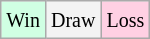<table class="wikitable">
<tr>
<td style="background-color: #d0ffe3;"><small>Win</small></td>
<td style="background-color: #f3f3f3;"><small>Draw</small></td>
<td style="background-color: #ffd0e3;"><small>Loss</small></td>
</tr>
</table>
